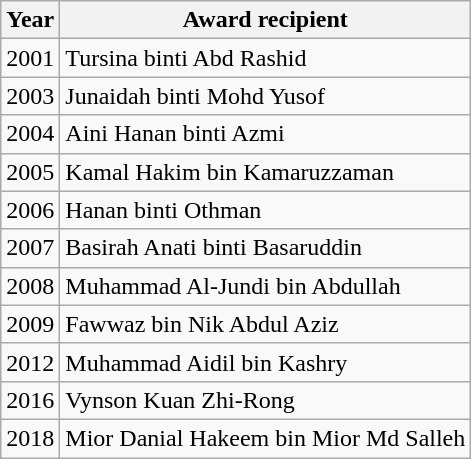<table class="wikitable">
<tr>
<th>Year</th>
<th>Award recipient</th>
</tr>
<tr>
<td>2001</td>
<td>Tursina binti Abd Rashid</td>
</tr>
<tr>
<td>2003</td>
<td>Junaidah binti Mohd Yusof</td>
</tr>
<tr>
<td>2004</td>
<td>Aini Hanan binti Azmi</td>
</tr>
<tr>
<td>2005</td>
<td>Kamal Hakim bin Kamaruzzaman</td>
</tr>
<tr>
<td>2006</td>
<td>Hanan binti Othman</td>
</tr>
<tr>
<td>2007</td>
<td>Basirah Anati binti Basaruddin</td>
</tr>
<tr>
<td>2008</td>
<td>Muhammad Al-Jundi bin Abdullah</td>
</tr>
<tr>
<td>2009</td>
<td>Fawwaz bin Nik Abdul Aziz</td>
</tr>
<tr>
<td>2012</td>
<td>Muhammad Aidil bin Kashry</td>
</tr>
<tr>
<td>2016</td>
<td>Vynson Kuan Zhi-Rong</td>
</tr>
<tr>
<td>2018</td>
<td>Mior Danial Hakeem bin Mior Md Salleh</td>
</tr>
</table>
